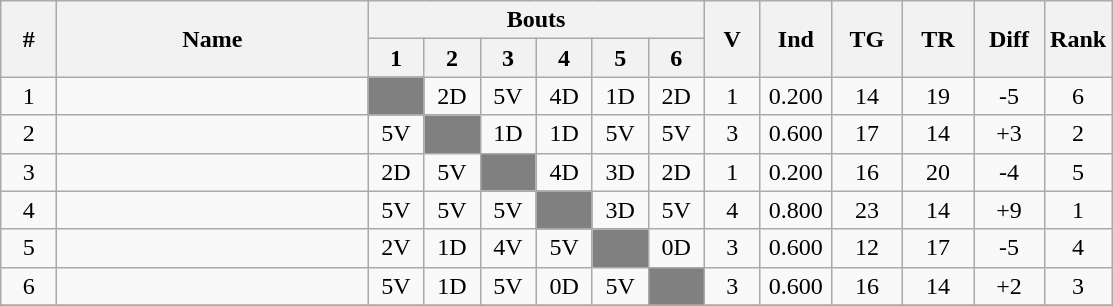<table class="wikitable" style="text-align:center;">
<tr>
<th rowspan=2 width=30>#</th>
<th rowspan=2 width=200>Name</th>
<th colspan=6>Bouts</th>
<th rowspan=2 width=30>V</th>
<th rowspan=2 width=40>Ind</th>
<th rowspan=2 width=40>TG</th>
<th rowspan=2 width=40>TR</th>
<th rowspan=2 width=40>Diff</th>
<th rowspan=2 width=30>Rank</th>
</tr>
<tr>
<th width=30>1</th>
<th width=30>2</th>
<th width=30>3</th>
<th width=30>4</th>
<th width=30>5</th>
<th width=30>6</th>
</tr>
<tr>
<td>1</td>
<td align=left></td>
<td bgcolor=grey></td>
<td>2D</td>
<td>5V</td>
<td>4D</td>
<td>1D</td>
<td>2D</td>
<td>1</td>
<td>0.200</td>
<td>14</td>
<td>19</td>
<td>-5</td>
<td>6</td>
</tr>
<tr>
<td>2</td>
<td align=left></td>
<td>5V</td>
<td bgcolor=grey></td>
<td>1D</td>
<td>1D</td>
<td>5V</td>
<td>5V</td>
<td>3</td>
<td>0.600</td>
<td>17</td>
<td>14</td>
<td>+3</td>
<td>2</td>
</tr>
<tr>
<td>3</td>
<td align=left></td>
<td>2D</td>
<td>5V</td>
<td bgcolor=grey></td>
<td>4D</td>
<td>3D</td>
<td>2D</td>
<td>1</td>
<td>0.200</td>
<td>16</td>
<td>20</td>
<td>-4</td>
<td>5</td>
</tr>
<tr>
<td>4</td>
<td align=left></td>
<td>5V</td>
<td>5V</td>
<td>5V</td>
<td bgcolor=grey></td>
<td>3D</td>
<td>5V</td>
<td>4</td>
<td>0.800</td>
<td>23</td>
<td>14</td>
<td>+9</td>
<td>1</td>
</tr>
<tr>
<td>5</td>
<td align=left></td>
<td>2V</td>
<td>1D</td>
<td>4V</td>
<td>5V</td>
<td bgcolor=grey></td>
<td>0D</td>
<td>3</td>
<td>0.600</td>
<td>12</td>
<td>17</td>
<td>-5</td>
<td>4</td>
</tr>
<tr>
<td>6</td>
<td align=left></td>
<td>5V</td>
<td>1D</td>
<td>5V</td>
<td>0D</td>
<td>5V</td>
<td bgcolor=grey></td>
<td>3</td>
<td>0.600</td>
<td>16</td>
<td>14</td>
<td>+2</td>
<td>3</td>
</tr>
<tr>
</tr>
</table>
